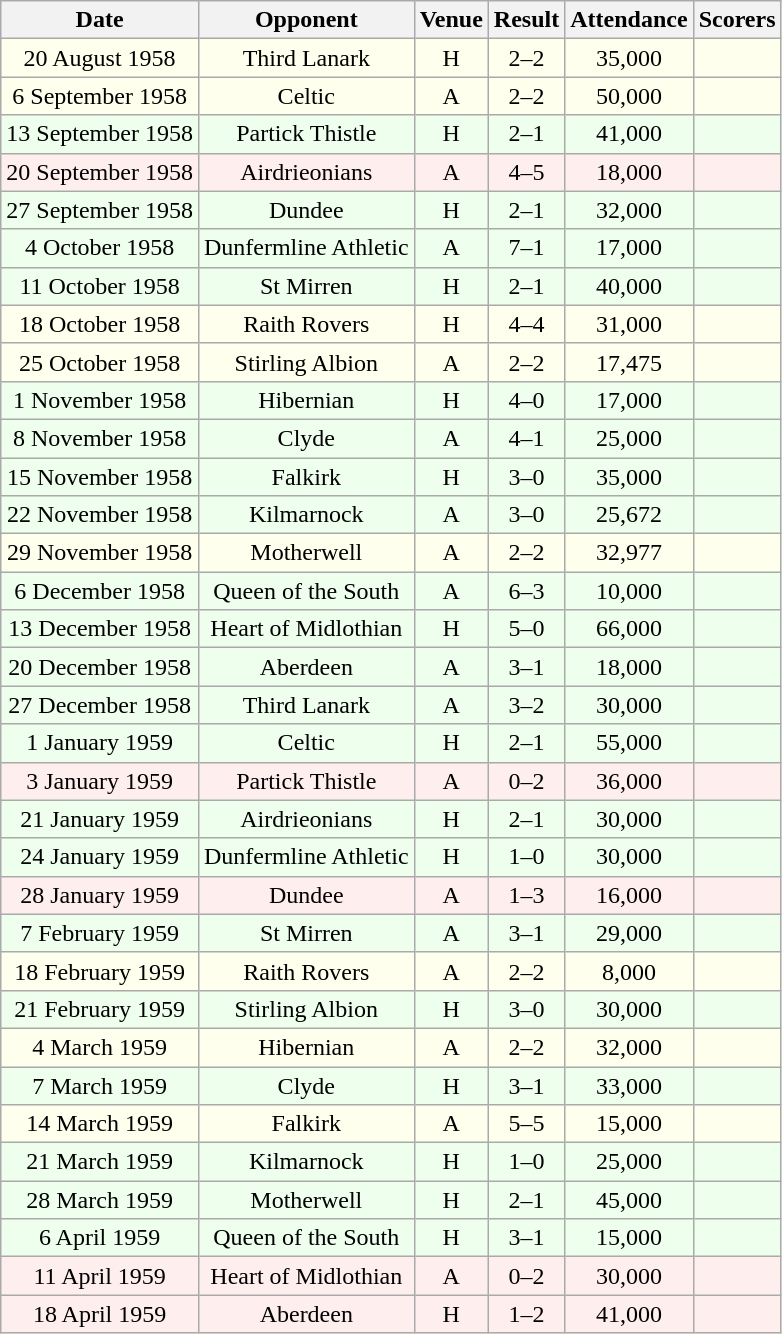<table class="wikitable sortable" style="font-size:100%; text-align:center">
<tr>
<th>Date</th>
<th>Opponent</th>
<th>Venue</th>
<th>Result</th>
<th>Attendance</th>
<th>Scorers</th>
</tr>
<tr bgcolor = "#FFFFEE">
<td>20 August 1958</td>
<td>Third Lanark</td>
<td>H</td>
<td>2–2</td>
<td>35,000</td>
<td></td>
</tr>
<tr bgcolor = "#FFFFEE">
<td>6 September 1958</td>
<td>Celtic</td>
<td>A</td>
<td>2–2</td>
<td>50,000</td>
<td></td>
</tr>
<tr bgcolor = "#EEFFEE">
<td>13 September 1958</td>
<td>Partick Thistle</td>
<td>H</td>
<td>2–1</td>
<td>41,000</td>
<td></td>
</tr>
<tr bgcolor = "#FFEEEE">
<td>20 September 1958</td>
<td>Airdrieonians</td>
<td>A</td>
<td>4–5</td>
<td>18,000</td>
<td></td>
</tr>
<tr bgcolor = "#EEFFEE">
<td>27 September 1958</td>
<td>Dundee</td>
<td>H</td>
<td>2–1</td>
<td>32,000</td>
<td></td>
</tr>
<tr bgcolor = "#EEFFEE">
<td>4 October 1958</td>
<td>Dunfermline Athletic</td>
<td>A</td>
<td>7–1</td>
<td>17,000</td>
<td></td>
</tr>
<tr bgcolor = "#EEFFEE">
<td>11 October 1958</td>
<td>St Mirren</td>
<td>H</td>
<td>2–1</td>
<td>40,000</td>
<td></td>
</tr>
<tr bgcolor = "#FFFFEE">
<td>18 October 1958</td>
<td>Raith Rovers</td>
<td>H</td>
<td>4–4</td>
<td>31,000</td>
<td></td>
</tr>
<tr bgcolor = "#FFFFEE">
<td>25 October 1958</td>
<td>Stirling Albion</td>
<td>A</td>
<td>2–2</td>
<td>17,475</td>
<td></td>
</tr>
<tr bgcolor = "#EEFFEE">
<td>1 November 1958</td>
<td>Hibernian</td>
<td>H</td>
<td>4–0</td>
<td>17,000</td>
<td></td>
</tr>
<tr bgcolor = "#EEFFEE">
<td>8 November 1958</td>
<td>Clyde</td>
<td>A</td>
<td>4–1</td>
<td>25,000</td>
<td></td>
</tr>
<tr bgcolor = "#EEFFEE">
<td>15 November 1958</td>
<td>Falkirk</td>
<td>H</td>
<td>3–0</td>
<td>35,000</td>
<td></td>
</tr>
<tr bgcolor = "#EEFFEE">
<td>22 November 1958</td>
<td>Kilmarnock</td>
<td>A</td>
<td>3–0</td>
<td>25,672</td>
<td></td>
</tr>
<tr bgcolor = "#FFFFEE">
<td>29 November 1958</td>
<td>Motherwell</td>
<td>A</td>
<td>2–2</td>
<td>32,977</td>
<td></td>
</tr>
<tr bgcolor = "#EEFFEE">
<td>6 December 1958</td>
<td>Queen of the South</td>
<td>A</td>
<td>6–3</td>
<td>10,000</td>
<td></td>
</tr>
<tr bgcolor = "#EEFFEE">
<td>13 December 1958</td>
<td>Heart of Midlothian</td>
<td>H</td>
<td>5–0</td>
<td>66,000</td>
<td></td>
</tr>
<tr bgcolor = "#EEFFEE">
<td>20 December 1958</td>
<td>Aberdeen</td>
<td>A</td>
<td>3–1</td>
<td>18,000</td>
<td></td>
</tr>
<tr bgcolor = "#EEFFEE">
<td>27 December 1958</td>
<td>Third Lanark</td>
<td>A</td>
<td>3–2</td>
<td>30,000</td>
<td></td>
</tr>
<tr bgcolor = "#EEFFEE">
<td>1 January 1959</td>
<td>Celtic</td>
<td>H</td>
<td>2–1</td>
<td>55,000</td>
<td></td>
</tr>
<tr bgcolor = "#FFEEEE">
<td>3 January 1959</td>
<td>Partick Thistle</td>
<td>A</td>
<td>0–2</td>
<td>36,000</td>
<td></td>
</tr>
<tr bgcolor = "#EEFFEE">
<td>21 January 1959</td>
<td>Airdrieonians</td>
<td>H</td>
<td>2–1</td>
<td>30,000</td>
<td></td>
</tr>
<tr bgcolor = "#EEFFEE">
<td>24 January 1959</td>
<td>Dunfermline Athletic</td>
<td>H</td>
<td>1–0</td>
<td>30,000</td>
<td></td>
</tr>
<tr bgcolor = "#FFEEEE">
<td>28 January 1959</td>
<td>Dundee</td>
<td>A</td>
<td>1–3</td>
<td>16,000</td>
<td></td>
</tr>
<tr bgcolor = "#EEFFEE">
<td>7 February 1959</td>
<td>St Mirren</td>
<td>A</td>
<td>3–1</td>
<td>29,000</td>
<td></td>
</tr>
<tr bgcolor = "#FFFFEE">
<td>18 February 1959</td>
<td>Raith Rovers</td>
<td>A</td>
<td>2–2</td>
<td>8,000</td>
<td></td>
</tr>
<tr bgcolor = "#EEFFEE">
<td>21 February 1959</td>
<td>Stirling Albion</td>
<td>H</td>
<td>3–0</td>
<td>30,000</td>
<td></td>
</tr>
<tr bgcolor = "#FFFFEE">
<td>4 March 1959</td>
<td>Hibernian</td>
<td>A</td>
<td>2–2</td>
<td>32,000</td>
<td></td>
</tr>
<tr bgcolor = "#EEFFEE">
<td>7 March 1959</td>
<td>Clyde</td>
<td>H</td>
<td>3–1</td>
<td>33,000</td>
<td></td>
</tr>
<tr bgcolor = "#FFFFEE">
<td>14 March 1959</td>
<td>Falkirk</td>
<td>A</td>
<td>5–5</td>
<td>15,000</td>
<td></td>
</tr>
<tr bgcolor = "#EEFFEE">
<td>21 March 1959</td>
<td>Kilmarnock</td>
<td>H</td>
<td>1–0</td>
<td>25,000</td>
<td></td>
</tr>
<tr bgcolor = "#EEFFEE">
<td>28 March 1959</td>
<td>Motherwell</td>
<td>H</td>
<td>2–1</td>
<td>45,000</td>
<td></td>
</tr>
<tr bgcolor = "#EEFFEE">
<td>6 April 1959</td>
<td>Queen of the South</td>
<td>H</td>
<td>3–1</td>
<td>15,000</td>
<td></td>
</tr>
<tr bgcolor = "#FFEEEE">
<td>11 April 1959</td>
<td>Heart of Midlothian</td>
<td>A</td>
<td>0–2</td>
<td>30,000</td>
<td></td>
</tr>
<tr bgcolor = "#FFEEEE">
<td>18 April 1959</td>
<td>Aberdeen</td>
<td>H</td>
<td>1–2</td>
<td>41,000</td>
<td></td>
</tr>
</table>
